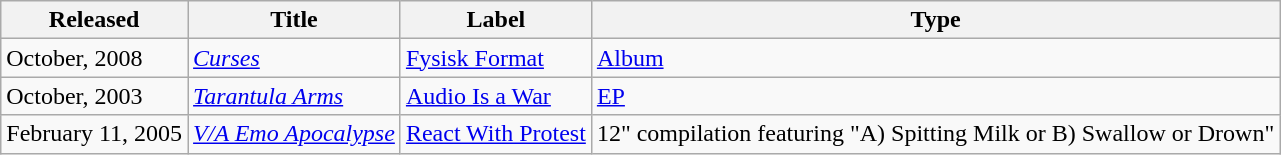<table CLASS="wikitable">
<tr>
<th>Released</th>
<th>Title</th>
<th>Label</th>
<th>Type</th>
</tr>
<tr>
<td>October, 2008</td>
<td><em><a href='#'>Curses</a></em></td>
<td><a href='#'>Fysisk Format</a></td>
<td><a href='#'>Album</a></td>
</tr>
<tr>
<td>October, 2003</td>
<td><em><a href='#'>Tarantula Arms</a></em></td>
<td><a href='#'>Audio Is a War</a></td>
<td><a href='#'>EP</a></td>
</tr>
<tr>
<td>February 11, 2005</td>
<td><em><a href='#'>V/A Emo Apocalypse</a></em></td>
<td><a href='#'>React With Protest</a></td>
<td>12" compilation featuring "A) Spitting Milk or B) Swallow or Drown"</td>
</tr>
</table>
